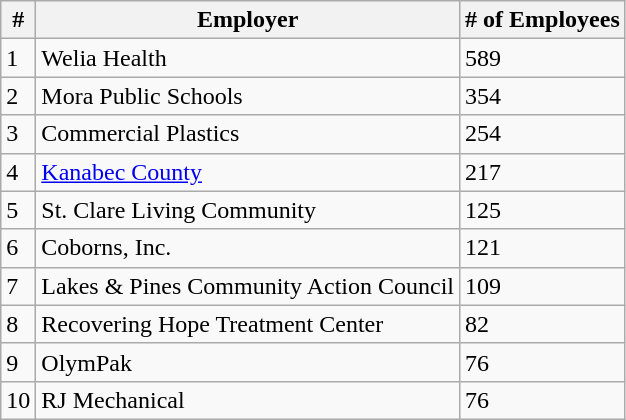<table class="wikitable">
<tr>
<th>#</th>
<th>Employer</th>
<th># of Employees</th>
</tr>
<tr>
<td>1</td>
<td>Welia Health</td>
<td>589</td>
</tr>
<tr>
<td>2</td>
<td>Mora Public Schools</td>
<td>354</td>
</tr>
<tr>
<td>3</td>
<td>Commercial Plastics</td>
<td>254</td>
</tr>
<tr>
<td>4</td>
<td><a href='#'>Kanabec County</a></td>
<td>217</td>
</tr>
<tr>
<td>5</td>
<td>St. Clare Living Community</td>
<td>125</td>
</tr>
<tr>
<td>6</td>
<td>Coborns, Inc.</td>
<td>121</td>
</tr>
<tr>
<td>7</td>
<td>Lakes & Pines Community Action Council</td>
<td>109</td>
</tr>
<tr>
<td>8</td>
<td>Recovering Hope Treatment Center</td>
<td>82</td>
</tr>
<tr>
<td>9</td>
<td>OlymPak</td>
<td>76</td>
</tr>
<tr>
<td>10</td>
<td>RJ Mechanical</td>
<td>76</td>
</tr>
</table>
